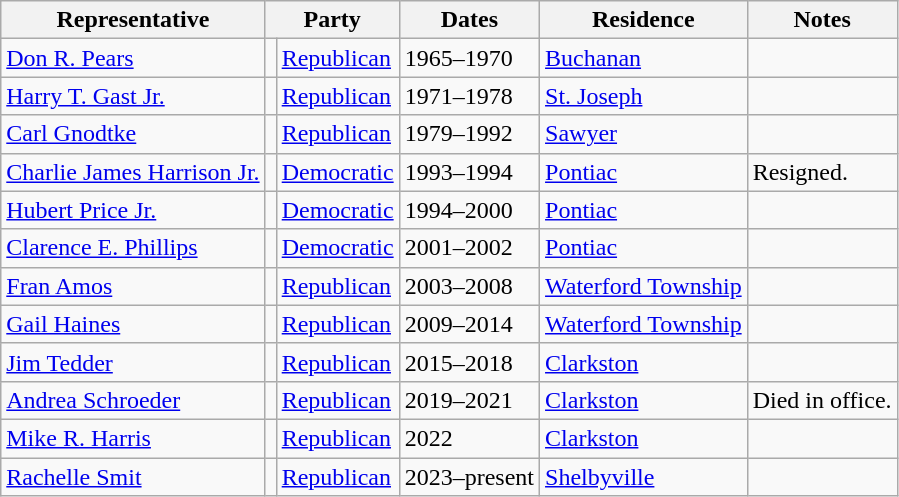<table class=wikitable>
<tr valign=bottom>
<th>Representative</th>
<th colspan="2">Party</th>
<th>Dates</th>
<th>Residence</th>
<th>Notes</th>
</tr>
<tr>
<td><a href='#'>Don R. Pears</a></td>
<td bgcolor=></td>
<td><a href='#'>Republican</a></td>
<td>1965–1970</td>
<td><a href='#'>Buchanan</a></td>
<td></td>
</tr>
<tr>
<td><a href='#'>Harry T. Gast Jr.</a></td>
<td bgcolor=></td>
<td><a href='#'>Republican</a></td>
<td>1971–1978</td>
<td><a href='#'>St. Joseph</a></td>
<td></td>
</tr>
<tr>
<td><a href='#'>Carl Gnodtke</a></td>
<td bgcolor=></td>
<td><a href='#'>Republican</a></td>
<td>1979–1992</td>
<td><a href='#'>Sawyer</a></td>
<td></td>
</tr>
<tr>
<td><a href='#'>Charlie James Harrison Jr.</a></td>
<td bgcolor=></td>
<td><a href='#'>Democratic</a></td>
<td>1993–1994</td>
<td><a href='#'>Pontiac</a></td>
<td>Resigned.</td>
</tr>
<tr>
<td><a href='#'>Hubert Price Jr.</a></td>
<td bgcolor=></td>
<td><a href='#'>Democratic</a></td>
<td>1994–2000</td>
<td><a href='#'>Pontiac</a></td>
<td></td>
</tr>
<tr>
<td><a href='#'>Clarence E. Phillips</a></td>
<td bgcolor=></td>
<td><a href='#'>Democratic</a></td>
<td>2001–2002</td>
<td><a href='#'>Pontiac</a></td>
<td></td>
</tr>
<tr>
<td><a href='#'>Fran Amos</a></td>
<td bgcolor=></td>
<td><a href='#'>Republican</a></td>
<td>2003–2008</td>
<td><a href='#'>Waterford Township</a></td>
<td></td>
</tr>
<tr>
<td><a href='#'>Gail Haines</a></td>
<td bgcolor=></td>
<td><a href='#'>Republican</a></td>
<td>2009–2014</td>
<td><a href='#'>Waterford Township</a></td>
<td></td>
</tr>
<tr>
<td><a href='#'>Jim Tedder</a></td>
<td bgcolor=></td>
<td><a href='#'>Republican</a></td>
<td>2015–2018</td>
<td><a href='#'>Clarkston</a></td>
<td></td>
</tr>
<tr>
<td><a href='#'>Andrea Schroeder</a></td>
<td bgcolor=></td>
<td><a href='#'>Republican</a></td>
<td>2019–2021</td>
<td><a href='#'>Clarkston</a></td>
<td>Died in office.</td>
</tr>
<tr>
<td><a href='#'>Mike R. Harris</a></td>
<td bgcolor=></td>
<td><a href='#'>Republican</a></td>
<td>2022</td>
<td><a href='#'>Clarkston</a></td>
<td></td>
</tr>
<tr>
<td><a href='#'>Rachelle Smit</a></td>
<td bgcolor=></td>
<td><a href='#'>Republican</a></td>
<td>2023–present</td>
<td><a href='#'>Shelbyville</a></td>
<td></td>
</tr>
</table>
